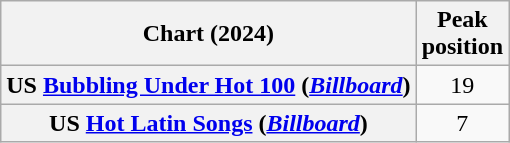<table class="wikitable sortable plainrowheaders" style="text-align:center">
<tr>
<th scope="col">Chart (2024)</th>
<th scope="col">Peak<br>position</th>
</tr>
<tr>
<th scope="row">US <a href='#'>Bubbling Under Hot 100</a> (<em><a href='#'>Billboard</a></em>)</th>
<td>19</td>
</tr>
<tr>
<th scope="row">US <a href='#'>Hot Latin Songs</a> (<em><a href='#'>Billboard</a></em>)</th>
<td>7</td>
</tr>
</table>
